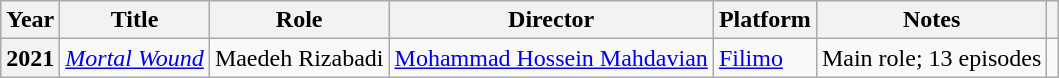<table class="wikitable plainrowheaders sortable"  style=font-size:100%>
<tr>
<th scope="col">Year</th>
<th scope="col">Title</th>
<th scope="col">Role</th>
<th scope="col">Director</th>
<th scope="col" class="unsortable">Platform</th>
<th scope="col">Notes</th>
<th scope="col" class="unsortable"></th>
</tr>
<tr>
<th scope="row">2021</th>
<td><em><a href='#'>Mortal Wound</a></em></td>
<td>Maedeh Rizabadi</td>
<td><a href='#'>Mohammad Hossein Mahdavian</a></td>
<td><a href='#'>Filimo</a></td>
<td>Main role; 13 episodes</td>
<td></td>
</tr>
</table>
